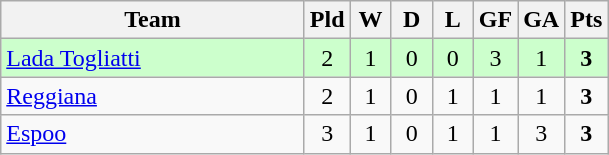<table class="wikitable" style="text-align: center;">
<tr>
<th width=195>Team</th>
<th width=20>Pld</th>
<th width=20>W</th>
<th width=20>D</th>
<th width=20>L</th>
<th width=20>GF</th>
<th width=20>GA</th>
<th width=20>Pts</th>
</tr>
<tr align="center" style="background:#ccffcc;">
<td align="left"> <a href='#'>Lada Togliatti</a></td>
<td>2</td>
<td>1</td>
<td>0</td>
<td>0</td>
<td>3</td>
<td>1</td>
<td><strong>3</strong></td>
</tr>
<tr align="center">
<td align="left"> <a href='#'>Reggiana</a></td>
<td>2</td>
<td>1</td>
<td>0</td>
<td>1</td>
<td>1</td>
<td>1</td>
<td><strong>3</strong></td>
</tr>
<tr align="center">
<td align="left"> <a href='#'>Espoo</a></td>
<td>3</td>
<td>1</td>
<td>0</td>
<td>1</td>
<td>1</td>
<td>3</td>
<td><strong>3</strong></td>
</tr>
</table>
